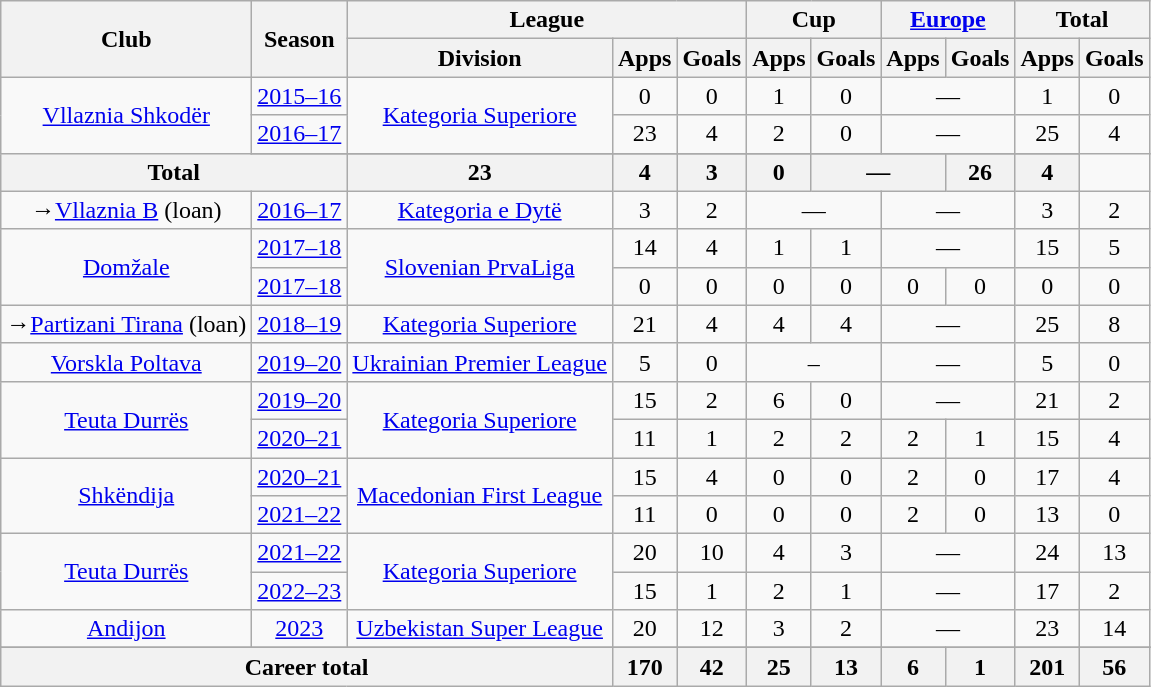<table class=wikitable style=text-align:center>
<tr>
<th rowspan="2">Club</th>
<th rowspan="2">Season</th>
<th colspan="3">League</th>
<th colspan="2">Cup</th>
<th colspan="2"><a href='#'>Europe</a></th>
<th colspan="2">Total</th>
</tr>
<tr>
<th>Division</th>
<th>Apps</th>
<th>Goals</th>
<th>Apps</th>
<th>Goals</th>
<th>Apps</th>
<th>Goals</th>
<th>Apps</th>
<th>Goals</th>
</tr>
<tr>
<td rowspan="3" valign="center"><a href='#'>Vllaznia Shkodër</a></td>
<td><a href='#'>2015–16</a></td>
<td rowspan="2"><a href='#'>Kategoria Superiore</a></td>
<td>0</td>
<td>0</td>
<td>1</td>
<td>0</td>
<td colspan="2">—</td>
<td>1</td>
<td>0</td>
</tr>
<tr>
<td><a href='#'>2016–17</a></td>
<td>23</td>
<td>4</td>
<td>2</td>
<td>0</td>
<td colspan="2">—</td>
<td>25</td>
<td>4</td>
</tr>
<tr>
</tr>
<tr>
<th colspan="2" valign="center">Total</th>
<th>23</th>
<th>4</th>
<th>3</th>
<th>0</th>
<th colspan="2">—</th>
<th>26</th>
<th>4</th>
</tr>
<tr>
<td rowspan="1" valign="center">→<a href='#'>Vllaznia B</a> (loan)</td>
<td><a href='#'>2016–17</a></td>
<td rowspan="1"><a href='#'>Kategoria e Dytë</a></td>
<td>3</td>
<td>2</td>
<td colspan="2">—</td>
<td colspan="2">—</td>
<td>3</td>
<td>2</td>
</tr>
<tr>
<td rowspan="2" valign="center"><a href='#'>Domžale</a></td>
<td><a href='#'>2017–18</a></td>
<td rowspan="2"><a href='#'>Slovenian PrvaLiga</a></td>
<td>14</td>
<td>4</td>
<td>1</td>
<td>1</td>
<td colspan="2">—</td>
<td>15</td>
<td>5</td>
</tr>
<tr>
<td><a href='#'>2017–18</a></td>
<td>0</td>
<td>0</td>
<td>0</td>
<td>0</td>
<td>0</td>
<td>0</td>
<td>0</td>
<td>0</td>
</tr>
<tr>
<td>→<a href='#'>Partizani Tirana</a> (loan)</td>
<td><a href='#'>2018–19</a></td>
<td rowspan="1"><a href='#'>Kategoria Superiore</a></td>
<td>21</td>
<td>4</td>
<td>4</td>
<td>4</td>
<td colspan="2">—</td>
<td>25</td>
<td>8</td>
</tr>
<tr>
<td><a href='#'>Vorskla Poltava</a></td>
<td><a href='#'>2019–20</a></td>
<td><a href='#'>Ukrainian Premier League</a></td>
<td>5</td>
<td>0</td>
<td colspan="2">–</td>
<td colspan="2">—</td>
<td>5</td>
<td>0</td>
</tr>
<tr>
<td rowspan="2"><a href='#'>Teuta Durrës</a></td>
<td><a href='#'>2019–20</a></td>
<td rowspan="2"><a href='#'>Kategoria Superiore</a></td>
<td>15</td>
<td>2</td>
<td>6</td>
<td>0</td>
<td colspan="2">—</td>
<td>21</td>
<td>2</td>
</tr>
<tr>
<td><a href='#'>2020–21</a></td>
<td>11</td>
<td>1</td>
<td>2</td>
<td>2</td>
<td>2</td>
<td>1</td>
<td>15</td>
<td>4</td>
</tr>
<tr>
<td rowspan="2"><a href='#'>Shkëndija</a></td>
<td><a href='#'>2020–21</a></td>
<td rowspan="2"><a href='#'>Macedonian First League</a></td>
<td>15</td>
<td>4</td>
<td>0</td>
<td>0</td>
<td>2</td>
<td>0</td>
<td>17</td>
<td>4</td>
</tr>
<tr>
<td><a href='#'>2021–22</a></td>
<td>11</td>
<td>0</td>
<td>0</td>
<td>0</td>
<td>2</td>
<td>0</td>
<td>13</td>
<td>0</td>
</tr>
<tr>
<td rowspan="2"><a href='#'>Teuta Durrës</a></td>
<td><a href='#'>2021–22</a></td>
<td rowspan="2"><a href='#'>Kategoria Superiore</a></td>
<td>20</td>
<td>10</td>
<td>4</td>
<td>3</td>
<td colspan="2">—</td>
<td>24</td>
<td>13</td>
</tr>
<tr>
<td><a href='#'>2022–23</a></td>
<td>15</td>
<td>1</td>
<td>2</td>
<td>1</td>
<td colspan="2">—</td>
<td>17</td>
<td>2</td>
</tr>
<tr>
<td><a href='#'>Andijon</a></td>
<td><a href='#'>2023</a></td>
<td><a href='#'>Uzbekistan Super League</a></td>
<td>20</td>
<td>12</td>
<td>3</td>
<td>2</td>
<td colspan="2">—</td>
<td>23</td>
<td>14</td>
</tr>
<tr>
</tr>
<tr>
<th colspan="3">Career total</th>
<th>170</th>
<th>42</th>
<th>25</th>
<th>13</th>
<th>6</th>
<th>1</th>
<th>201</th>
<th>56</th>
</tr>
</table>
